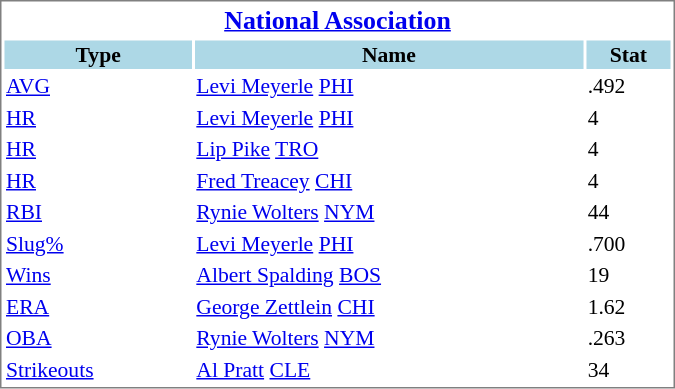<table cellpadding="1" width="450px" style="font-size: 90%; border: 1px solid gray;">
<tr align="center" style="font-size: larger;">
<td colspan=3><strong><a href='#'>National Association</a></strong></td>
</tr>
<tr>
<th style="background:lightblue;">Type</th>
<th style="background:lightblue;">Name</th>
<th style="background:lightblue;">Stat</th>
</tr>
<tr>
<td><a href='#'>AVG</a></td>
<td><a href='#'>Levi Meyerle</a> <a href='#'>PHI</a></td>
<td>.492</td>
</tr>
<tr>
<td><a href='#'>HR</a></td>
<td><a href='#'>Levi Meyerle</a> <a href='#'>PHI</a></td>
<td>4</td>
</tr>
<tr>
<td><a href='#'>HR</a></td>
<td><a href='#'>Lip Pike</a> <a href='#'>TRO</a></td>
<td>4</td>
</tr>
<tr>
<td><a href='#'>HR</a></td>
<td><a href='#'>Fred Treacey</a> <a href='#'>CHI</a></td>
<td>4</td>
</tr>
<tr>
<td><a href='#'>RBI</a></td>
<td><a href='#'>Rynie Wolters</a> <a href='#'>NYM</a></td>
<td>44</td>
</tr>
<tr>
<td><a href='#'>Slug%</a></td>
<td><a href='#'>Levi Meyerle</a> <a href='#'>PHI</a></td>
<td>.700</td>
</tr>
<tr>
<td><a href='#'>Wins</a></td>
<td><a href='#'>Albert Spalding</a> <a href='#'>BOS</a></td>
<td>19</td>
</tr>
<tr>
<td><a href='#'>ERA</a></td>
<td><a href='#'>George Zettlein</a> <a href='#'>CHI</a></td>
<td>1.62</td>
</tr>
<tr>
<td><a href='#'>OBA</a></td>
<td><a href='#'>Rynie Wolters</a> <a href='#'>NYM</a></td>
<td>.263</td>
</tr>
<tr>
<td><a href='#'>Strikeouts</a></td>
<td><a href='#'>Al Pratt</a> <a href='#'>CLE</a></td>
<td>34</td>
</tr>
</table>
